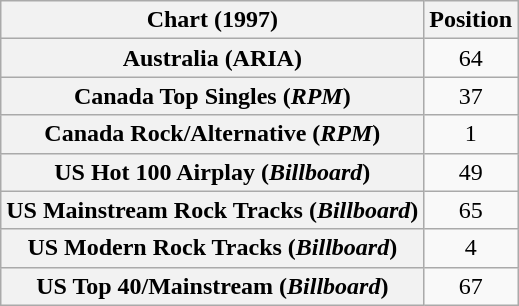<table class="wikitable sortable plainrowheaders" style="text-align:center">
<tr>
<th>Chart (1997)</th>
<th>Position</th>
</tr>
<tr>
<th scope="row">Australia (ARIA)</th>
<td>64</td>
</tr>
<tr>
<th scope="row">Canada Top Singles (<em>RPM</em>)</th>
<td>37</td>
</tr>
<tr>
<th scope="row">Canada Rock/Alternative (<em>RPM</em>)</th>
<td>1</td>
</tr>
<tr>
<th scope="row">US Hot 100 Airplay (<em>Billboard</em>)</th>
<td>49</td>
</tr>
<tr>
<th scope="row">US Mainstream Rock Tracks (<em>Billboard</em>)</th>
<td>65</td>
</tr>
<tr>
<th scope="row">US Modern Rock Tracks (<em>Billboard</em>)</th>
<td>4</td>
</tr>
<tr>
<th scope="row">US Top 40/Mainstream (<em>Billboard</em>)</th>
<td>67</td>
</tr>
</table>
